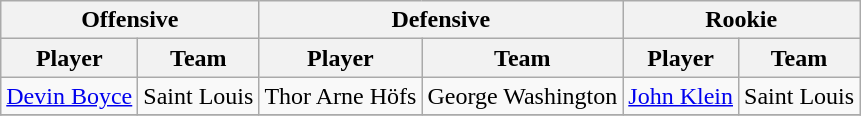<table class="wikitable">
<tr>
<th colspan="2">Offensive</th>
<th colspan="2">Defensive</th>
<th colspan="2">Rookie</th>
</tr>
<tr>
<th>Player</th>
<th>Team</th>
<th>Player</th>
<th>Team</th>
<th>Player</th>
<th>Team</th>
</tr>
<tr>
<td><a href='#'>Devin Boyce</a></td>
<td>Saint Louis</td>
<td>Thor Arne Höfs</td>
<td>George Washington</td>
<td><a href='#'>John Klein</a></td>
<td>Saint Louis</td>
</tr>
<tr>
</tr>
</table>
